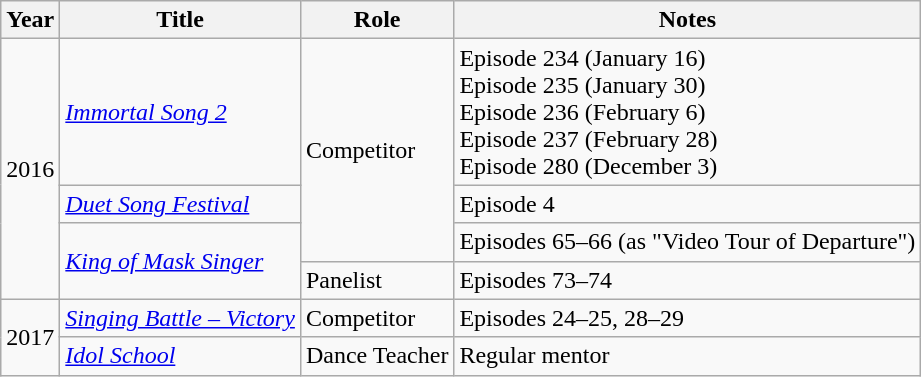<table class="wikitable">
<tr>
<th>Year</th>
<th>Title</th>
<th>Role</th>
<th>Notes</th>
</tr>
<tr>
<td rowspan=4>2016</td>
<td><em><a href='#'>Immortal Song 2</a></em></td>
<td rowspan=3>Competitor</td>
<td>Episode 234 (January 16)<br>Episode 235 (January 30)<br>Episode 236 (February 6)<br>Episode 237 (February 28)<br>Episode 280 (December 3)</td>
</tr>
<tr>
<td><em><a href='#'>Duet Song Festival</a></em></td>
<td>Episode 4</td>
</tr>
<tr>
<td rowspan=2><em><a href='#'>King of Mask Singer</a></em></td>
<td>Episodes 65–66 (as "Video Tour of Departure")</td>
</tr>
<tr>
<td>Panelist</td>
<td>Episodes 73–74</td>
</tr>
<tr>
<td rowspan="2">2017</td>
<td><em><a href='#'>Singing Battle – Victory</a></em></td>
<td>Competitor</td>
<td>Episodes 24–25, 28–29</td>
</tr>
<tr>
<td><em><a href='#'>Idol School</a></em></td>
<td>Dance Teacher</td>
<td>Regular mentor</td>
</tr>
</table>
